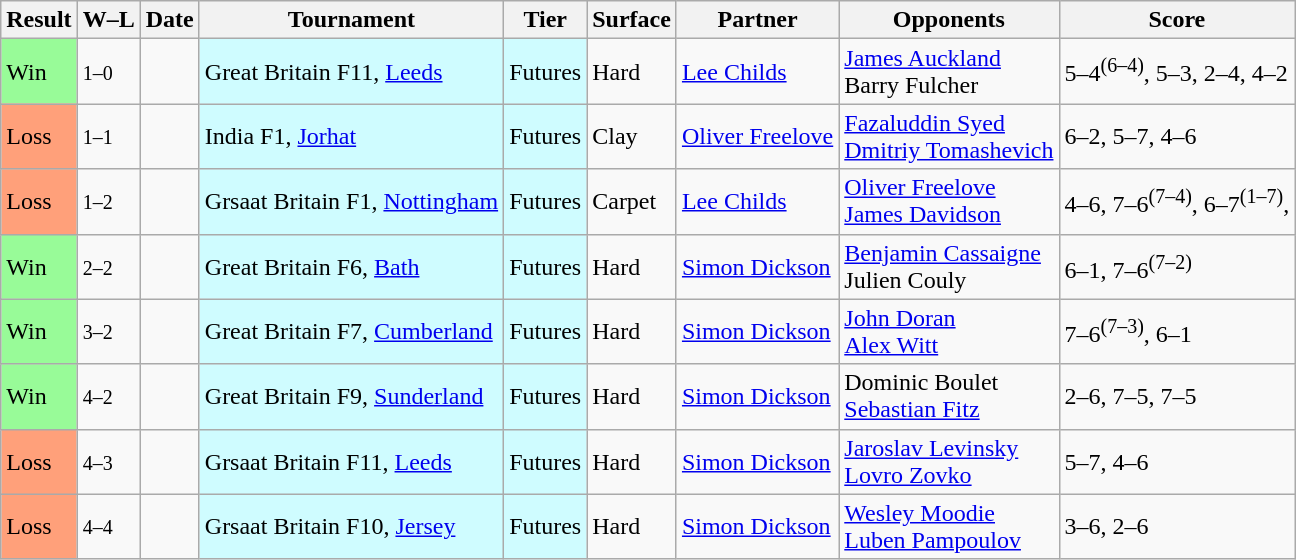<table class="sortable wikitable">
<tr>
<th>Result</th>
<th class="unsortable">W–L</th>
<th>Date</th>
<th>Tournament</th>
<th>Tier</th>
<th>Surface</th>
<th>Partner</th>
<th>Opponents</th>
<th class="unsortable">Score</th>
</tr>
<tr>
<td style="background:#98fb98;">Win</td>
<td><small>1–0</small></td>
<td></td>
<td style="background:#cffcff;">Great Britain F11, <a href='#'>Leeds</a></td>
<td style="background:#cffcff;">Futures</td>
<td>Hard</td>
<td> <a href='#'>Lee Childs</a></td>
<td> <a href='#'>James Auckland</a> <br>  Barry Fulcher</td>
<td>5–4<sup>(6–4)</sup>, 5–3, 2–4, 4–2</td>
</tr>
<tr>
<td style="background:#ffa07a;">Loss</td>
<td><small>1–1</small></td>
<td></td>
<td style="background:#cffcff;">India F1, <a href='#'>Jorhat</a></td>
<td style="background:#cffcff;">Futures</td>
<td>Clay</td>
<td> <a href='#'>Oliver Freelove</a></td>
<td> <a href='#'>Fazaluddin Syed</a> <br>  <a href='#'>Dmitriy Tomashevich</a></td>
<td>6–2, 5–7, 4–6</td>
</tr>
<tr>
<td style="background:#ffa07a;">Loss</td>
<td><small>1–2</small></td>
<td></td>
<td style="background:#cffcff;">Grsaat Britain F1, <a href='#'>Nottingham</a></td>
<td style="background:#cffcff;">Futures</td>
<td>Carpet</td>
<td> <a href='#'>Lee Childs</a></td>
<td> <a href='#'>Oliver Freelove</a> <br>  <a href='#'>James Davidson</a></td>
<td>4–6, 7–6<sup>(7–4)</sup>, 6–7<sup>(1–7)</sup>,</td>
</tr>
<tr>
<td style="background:#98fb98;">Win</td>
<td><small>2–2</small></td>
<td></td>
<td style="background:#cffcff;">Great Britain F6, <a href='#'>Bath</a></td>
<td style="background:#cffcff;">Futures</td>
<td>Hard</td>
<td> <a href='#'>Simon Dickson</a></td>
<td> <a href='#'>Benjamin Cassaigne</a> <br>  Julien Couly</td>
<td>6–1, 7–6<sup>(7–2)</sup></td>
</tr>
<tr>
<td style="background:#98fb98;">Win</td>
<td><small>3–2</small></td>
<td></td>
<td style="background:#cffcff;">Great Britain F7, <a href='#'>Cumberland</a></td>
<td style="background:#cffcff;">Futures</td>
<td>Hard</td>
<td> <a href='#'>Simon Dickson</a></td>
<td> <a href='#'>John Doran</a> <br>  <a href='#'>Alex Witt</a></td>
<td>7–6<sup>(7–3)</sup>, 6–1</td>
</tr>
<tr>
<td style="background:#98fb98;">Win</td>
<td><small>4–2</small></td>
<td></td>
<td style="background:#cffcff;">Great Britain F9, <a href='#'>Sunderland</a></td>
<td style="background:#cffcff;">Futures</td>
<td>Hard</td>
<td> <a href='#'>Simon Dickson</a></td>
<td> Dominic Boulet <br>  <a href='#'>Sebastian Fitz</a></td>
<td>2–6, 7–5, 7–5</td>
</tr>
<tr>
<td style="background:#ffa07a;">Loss</td>
<td><small>4–3</small></td>
<td></td>
<td style="background:#cffcff;">Grsaat Britain F11, <a href='#'>Leeds</a></td>
<td style="background:#cffcff;">Futures</td>
<td>Hard</td>
<td> <a href='#'>Simon Dickson</a></td>
<td> <a href='#'>Jaroslav Levinsky</a> <br>  <a href='#'>Lovro Zovko</a></td>
<td>5–7, 4–6</td>
</tr>
<tr>
<td style="background:#ffa07a;">Loss</td>
<td><small>4–4</small></td>
<td></td>
<td style="background:#cffcff;">Grsaat Britain F10, <a href='#'>Jersey</a></td>
<td style="background:#cffcff;">Futures</td>
<td>Hard</td>
<td> <a href='#'>Simon Dickson</a></td>
<td> <a href='#'>Wesley Moodie</a> <br>  <a href='#'>Luben Pampoulov</a></td>
<td>3–6, 2–6</td>
</tr>
</table>
